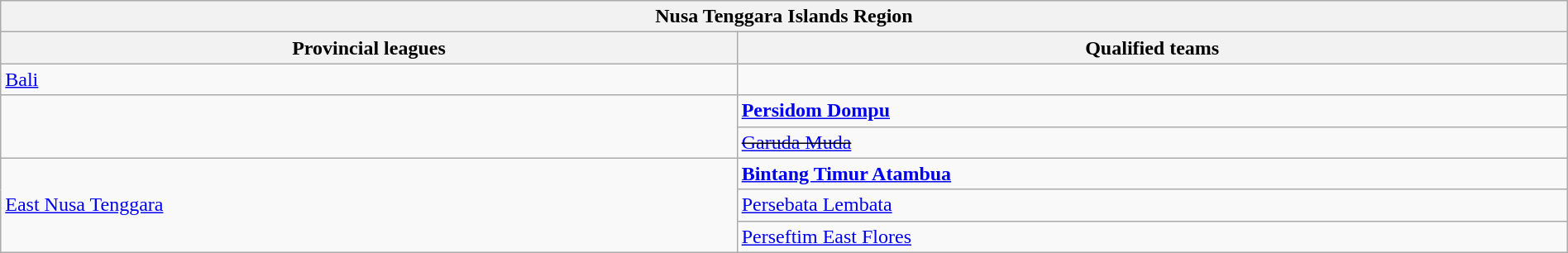<table class="wikitable sortable" style="width:100%;">
<tr>
<th colspan="2"><strong>Nusa Tenggara Islands Region</strong></th>
</tr>
<tr>
<th style="width:47%;">Provincial leagues</th>
<th style="width:53%;">Qualified teams</th>
</tr>
<tr>
<td> <a href='#'>Bali</a></td>
<td></td>
</tr>
<tr>
<td rowspan="2"></td>
<td><strong><a href='#'>Persidom Dompu</a></strong></td>
</tr>
<tr>
<td><s><a href='#'>Garuda Muda</a></s></td>
</tr>
<tr>
<td rowspan="3"> <a href='#'>East Nusa Tenggara</a></td>
<td><strong><a href='#'>Bintang Timur Atambua</a></strong></td>
</tr>
<tr>
<td><a href='#'>Persebata Lembata</a></td>
</tr>
<tr>
<td><a href='#'>Perseftim East Flores</a></td>
</tr>
</table>
